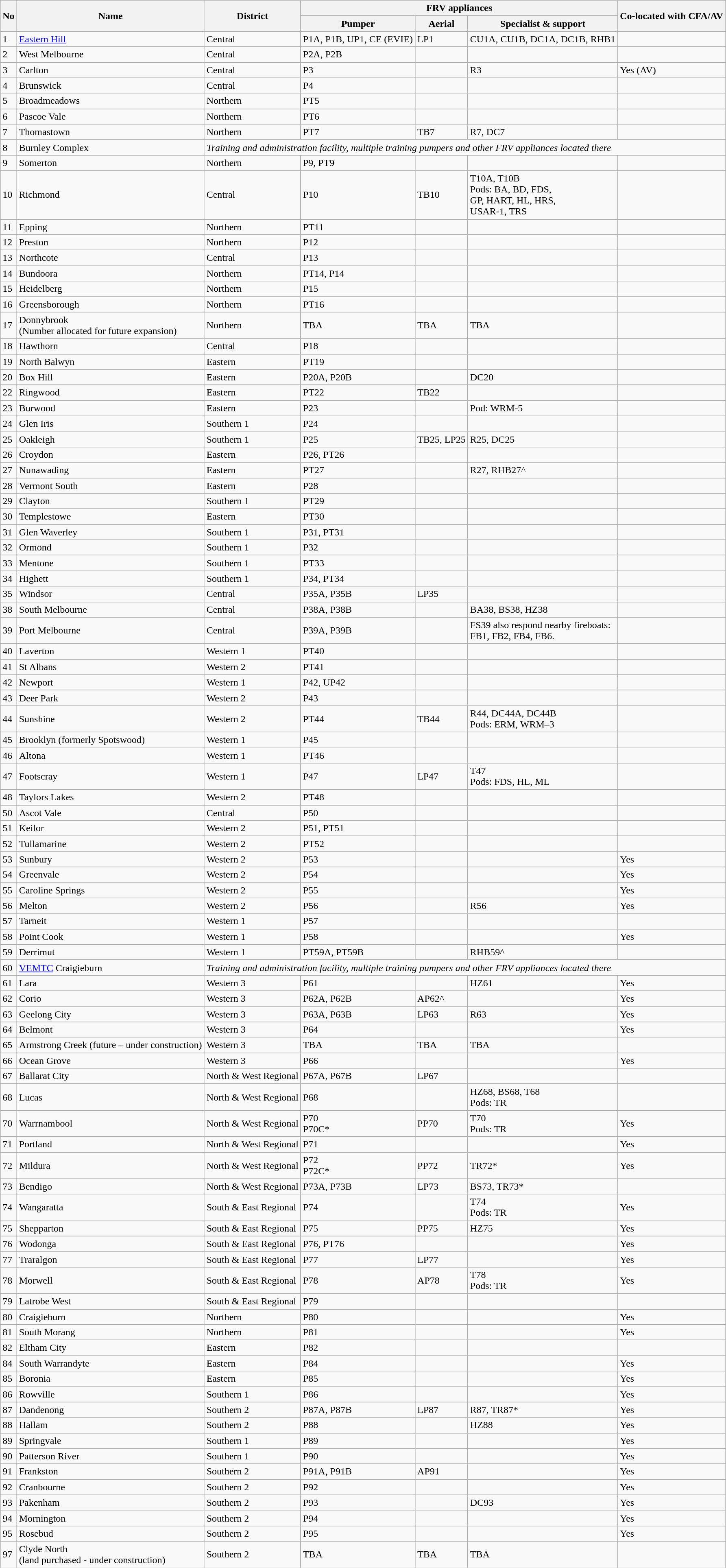<table class="wikitable sortable mw-collapsible">
<tr>
<th rowspan=2>No</th>
<th rowspan=2>Name</th>
<th rowspan=2>District</th>
<th colspan=3>FRV appliances</th>
<th rowspan=2>Co-located with CFA/AV</th>
</tr>
<tr>
<th>Pumper</th>
<th>Aerial</th>
<th>Specialist & support</th>
</tr>
<tr>
<td>1</td>
<td><a href='#'>Eastern Hill</a></td>
<td>Central</td>
<td>P1A, P1B, UP1, CE (EVIE)</td>
<td>LP1</td>
<td>CU1A, CU1B, DC1A, DC1B, RHB1</td>
<td></td>
</tr>
<tr>
<td>2</td>
<td>West Melbourne</td>
<td>Central</td>
<td>P2A, P2B</td>
<td></td>
<td></td>
<td></td>
</tr>
<tr>
<td>3</td>
<td>Carlton</td>
<td>Central</td>
<td>P3</td>
<td></td>
<td>R3</td>
<td>Yes (AV)</td>
</tr>
<tr>
<td>4</td>
<td>Brunswick</td>
<td>Central</td>
<td>P4</td>
<td></td>
<td></td>
<td></td>
</tr>
<tr>
<td>5</td>
<td>Broadmeadows</td>
<td>Northern</td>
<td>PT5</td>
<td></td>
<td></td>
<td></td>
</tr>
<tr>
<td>6</td>
<td>Pascoe Vale</td>
<td>Northern</td>
<td>PT6</td>
<td></td>
<td></td>
<td></td>
</tr>
<tr>
<td>7</td>
<td>Thomastown</td>
<td>Northern</td>
<td>PT7</td>
<td>TB7</td>
<td>R7, DC7</td>
<td></td>
</tr>
<tr>
<td>8</td>
<td>Burnley Complex</td>
<td colspan="5" style="font-style:italic;">Training and administration facility, multiple training pumpers and other FRV appliances located there</td>
</tr>
<tr>
<td>9</td>
<td>Somerton</td>
<td>Northern</td>
<td>P9, PT9</td>
<td></td>
<td></td>
<td></td>
</tr>
<tr>
<td>10</td>
<td>Richmond</td>
<td>Central</td>
<td>P10</td>
<td>TB10</td>
<td>T10A, T10B<br>Pods: BA, BD, FDS,<br>GP, HART, HL, HRS,<br>USAR-1, TRS</td>
<td></td>
</tr>
<tr>
<td>11</td>
<td>Epping</td>
<td>Northern</td>
<td>PT11</td>
<td></td>
<td></td>
<td></td>
</tr>
<tr>
<td>12</td>
<td>Preston</td>
<td>Northern</td>
<td>P12</td>
<td></td>
<td></td>
<td></td>
</tr>
<tr>
<td>13</td>
<td>Northcote</td>
<td>Central</td>
<td>P13</td>
<td></td>
<td></td>
<td></td>
</tr>
<tr>
<td>14</td>
<td>Bundoora</td>
<td>Northern</td>
<td>PT14, P14</td>
<td></td>
<td></td>
<td></td>
</tr>
<tr>
<td>15</td>
<td>Heidelberg</td>
<td>Northern</td>
<td>P15</td>
<td></td>
<td></td>
<td></td>
</tr>
<tr>
<td>16</td>
<td>Greensborough</td>
<td>Northern</td>
<td>PT16</td>
<td></td>
<td></td>
<td></td>
</tr>
<tr>
<td>17</td>
<td>Donnybrook<br>(Number allocated for future expansion)</td>
<td>Northern</td>
<td>TBA</td>
<td>TBA</td>
<td>TBA</td>
<td></td>
</tr>
<tr>
<td>18</td>
<td>Hawthorn</td>
<td>Central</td>
<td>P18</td>
<td></td>
<td></td>
<td></td>
</tr>
<tr>
<td>19</td>
<td>North Balwyn</td>
<td>Eastern</td>
<td>PT19</td>
<td></td>
<td></td>
<td></td>
</tr>
<tr>
<td>20</td>
<td>Box Hill</td>
<td>Eastern</td>
<td>P20A, P20B</td>
<td></td>
<td>DC20</td>
<td></td>
</tr>
<tr>
<td>22</td>
<td>Ringwood</td>
<td>Eastern</td>
<td>PT22</td>
<td>TB22</td>
<td></td>
<td></td>
</tr>
<tr>
<td>23</td>
<td>Burwood</td>
<td>Eastern</td>
<td>P23</td>
<td></td>
<td>Pod: WRM-5</td>
<td></td>
</tr>
<tr>
<td>24</td>
<td>Glen Iris</td>
<td>Southern 1</td>
<td>P24</td>
<td></td>
<td></td>
<td></td>
</tr>
<tr>
<td>25</td>
<td>Oakleigh</td>
<td>Southern 1</td>
<td>P25</td>
<td>TB25, LP25</td>
<td>R25, DC25</td>
<td></td>
</tr>
<tr>
<td>26</td>
<td>Croydon</td>
<td>Eastern</td>
<td>P26, PT26</td>
<td></td>
<td></td>
<td></td>
</tr>
<tr>
<td>27</td>
<td>Nunawading</td>
<td>Eastern</td>
<td>PT27</td>
<td></td>
<td>R27, RHB27^</td>
<td></td>
</tr>
<tr>
<td>28</td>
<td>Vermont South</td>
<td>Eastern</td>
<td>P28</td>
<td></td>
<td></td>
<td></td>
</tr>
<tr>
<td>29</td>
<td>Clayton</td>
<td>Southern 1</td>
<td>PT29</td>
<td></td>
<td></td>
<td></td>
</tr>
<tr>
<td>30</td>
<td>Templestowe</td>
<td>Eastern</td>
<td>PT30</td>
<td></td>
<td></td>
<td></td>
</tr>
<tr>
<td>31</td>
<td>Glen Waverley</td>
<td>Southern 1</td>
<td>P31, PT31</td>
<td></td>
<td></td>
<td></td>
</tr>
<tr>
<td>32</td>
<td>Ormond</td>
<td>Southern 1</td>
<td>P32</td>
<td></td>
<td></td>
<td></td>
</tr>
<tr>
<td>33</td>
<td>Mentone</td>
<td>Southern 1</td>
<td>PT33</td>
<td></td>
<td></td>
<td></td>
</tr>
<tr>
<td>34</td>
<td>Highett</td>
<td>Southern 1</td>
<td>P34, PT34</td>
<td></td>
<td></td>
<td></td>
</tr>
<tr>
<td>35</td>
<td>Windsor</td>
<td>Central</td>
<td>P35A, P35B</td>
<td>LP35</td>
<td></td>
<td></td>
</tr>
<tr>
<td>38</td>
<td>South Melbourne</td>
<td>Central</td>
<td>P38A, P38B</td>
<td></td>
<td>BA38, BS38, HZ38</td>
<td></td>
</tr>
<tr>
<td>39</td>
<td>Port Melbourne</td>
<td>Central</td>
<td>P39A, P39B</td>
<td></td>
<td>FS39 also respond nearby fireboats:<br>FB1, FB2, FB4, FB6.</td>
<td></td>
</tr>
<tr>
<td>40</td>
<td>Laverton</td>
<td>Western 1</td>
<td>PT40</td>
<td></td>
<td></td>
<td></td>
</tr>
<tr>
<td>41</td>
<td>St Albans</td>
<td>Western 2</td>
<td>PT41</td>
<td></td>
<td></td>
<td></td>
</tr>
<tr>
<td>42</td>
<td>Newport</td>
<td>Western 1</td>
<td>P42, UP42</td>
<td></td>
<td></td>
<td></td>
</tr>
<tr>
<td>43</td>
<td>Deer Park</td>
<td>Western 2</td>
<td>P43</td>
<td></td>
<td></td>
<td></td>
</tr>
<tr>
<td>44</td>
<td>Sunshine</td>
<td>Western 2</td>
<td>PT44</td>
<td>TB44</td>
<td>R44, DC44A, DC44B<br>Pods: ERM, WRM–3</td>
<td></td>
</tr>
<tr>
<td>45</td>
<td>Brooklyn (formerly Spotswood)</td>
<td>Western 1</td>
<td>P45</td>
<td></td>
<td></td>
<td></td>
</tr>
<tr>
<td>46</td>
<td>Altona</td>
<td>Western 1</td>
<td>PT46</td>
<td></td>
<td></td>
<td></td>
</tr>
<tr>
<td>47</td>
<td>Footscray</td>
<td>Western 1</td>
<td>P47</td>
<td>LP47</td>
<td>T47<br>Pods: FDS, HL, ML</td>
<td></td>
</tr>
<tr>
<td>48</td>
<td>Taylors Lakes</td>
<td>Western 2</td>
<td>PT48</td>
<td></td>
<td></td>
<td></td>
</tr>
<tr>
<td>50</td>
<td>Ascot Vale</td>
<td>Central</td>
<td>P50</td>
<td></td>
<td></td>
<td></td>
</tr>
<tr>
<td>51</td>
<td>Keilor</td>
<td>Western 2</td>
<td>P51, PT51</td>
<td></td>
<td></td>
<td></td>
</tr>
<tr>
<td>52</td>
<td>Tullamarine</td>
<td>Western 2</td>
<td>PT52</td>
<td></td>
<td></td>
<td></td>
</tr>
<tr>
<td>53</td>
<td>Sunbury</td>
<td>Western 2</td>
<td>P53</td>
<td></td>
<td></td>
<td>Yes</td>
</tr>
<tr>
<td>54</td>
<td>Greenvale</td>
<td>Western 2</td>
<td>P54</td>
<td></td>
<td></td>
<td>Yes</td>
</tr>
<tr>
<td>55</td>
<td>Caroline Springs</td>
<td>Western 2</td>
<td>P55</td>
<td></td>
<td></td>
<td>Yes</td>
</tr>
<tr>
<td>56</td>
<td>Melton</td>
<td>Western 2</td>
<td>P56</td>
<td></td>
<td>R56</td>
<td>Yes</td>
</tr>
<tr>
<td>57</td>
<td>Tarneit</td>
<td>Western 1</td>
<td>P57</td>
<td></td>
<td></td>
<td></td>
</tr>
<tr>
<td>58</td>
<td>Point Cook</td>
<td>Western 1</td>
<td>P58</td>
<td></td>
<td></td>
<td>Yes</td>
</tr>
<tr>
<td>59</td>
<td>Derrimut</td>
<td>Western 1</td>
<td>PT59A, PT59B</td>
<td></td>
<td>RHB59^</td>
<td></td>
</tr>
<tr>
<td>60</td>
<td><a href='#'>VEMTC</a> Craigieburn</td>
<td colspan="5" style="font-style:italic;">Training and administration facility, multiple training pumpers and other FRV appliances located there</td>
</tr>
<tr>
<td>61</td>
<td>Lara</td>
<td>Western 3</td>
<td>P61</td>
<td></td>
<td>HZ61</td>
<td>Yes</td>
</tr>
<tr>
<td>62</td>
<td>Corio</td>
<td>Western 3</td>
<td>P62A, P62B</td>
<td>AP62^</td>
<td></td>
<td>Yes</td>
</tr>
<tr>
<td>63</td>
<td>Geelong City</td>
<td>Western 3</td>
<td>P63A, P63B</td>
<td>LP63</td>
<td>R63</td>
<td>Yes</td>
</tr>
<tr>
<td>64</td>
<td>Belmont</td>
<td>Western 3</td>
<td>P64</td>
<td></td>
<td></td>
<td>Yes</td>
</tr>
<tr>
<td>65</td>
<td>Armstrong Creek (future – under construction)</td>
<td>Western 3</td>
<td>TBA</td>
<td>TBA</td>
<td>TBA</td>
<td></td>
</tr>
<tr>
<td>66</td>
<td>Ocean Grove</td>
<td>Western 3</td>
<td>P66</td>
<td></td>
<td></td>
<td>Yes</td>
</tr>
<tr>
<td>67</td>
<td>Ballarat City</td>
<td>North & West Regional</td>
<td>P67A, P67B</td>
<td>LP67</td>
<td></td>
<td></td>
</tr>
<tr>
<td>68</td>
<td>Lucas</td>
<td>North & West Regional</td>
<td>P68</td>
<td></td>
<td>HZ68, BS68, T68<br>Pods: TR</td>
<td></td>
</tr>
<tr>
<td>70</td>
<td>Warrnambool</td>
<td>North & West Regional</td>
<td>P70<br>P70C*</td>
<td>PP70</td>
<td>T70<br>Pods: TR</td>
<td>Yes</td>
</tr>
<tr>
<td>71</td>
<td>Portland</td>
<td>North & West Regional</td>
<td>P71</td>
<td></td>
<td></td>
<td>Yes</td>
</tr>
<tr>
<td>72</td>
<td>Mildura</td>
<td>North & West Regional</td>
<td>P72<br>P72C*</td>
<td>PP72</td>
<td>TR72*</td>
<td>Yes</td>
</tr>
<tr>
<td>73</td>
<td>Bendigo</td>
<td>North & West Regional</td>
<td>P73A, P73B</td>
<td>LP73</td>
<td>BS73, TR73*</td>
<td></td>
</tr>
<tr>
<td>74</td>
<td>Wangaratta</td>
<td>South & East Regional</td>
<td>P74</td>
<td></td>
<td>T74<br>Pods: TR</td>
<td>Yes</td>
</tr>
<tr>
<td>75</td>
<td>Shepparton</td>
<td>South & East Regional</td>
<td>P75</td>
<td>PP75</td>
<td>HZ75</td>
<td>Yes</td>
</tr>
<tr>
<td>76</td>
<td>Wodonga</td>
<td>South & East Regional</td>
<td>P76, PT76</td>
<td></td>
<td></td>
<td>Yes</td>
</tr>
<tr>
<td>77</td>
<td>Traralgon</td>
<td>South & East Regional</td>
<td>P77</td>
<td>LP77</td>
<td></td>
<td>Yes</td>
</tr>
<tr>
<td>78</td>
<td>Morwell</td>
<td>South & East Regional</td>
<td>P78</td>
<td>AP78</td>
<td>T78<br>Pods: TR</td>
<td>Yes</td>
</tr>
<tr>
<td>79</td>
<td>Latrobe West</td>
<td>South & East Regional</td>
<td>P79</td>
<td></td>
<td></td>
<td></td>
</tr>
<tr>
<td>80</td>
<td>Craigieburn</td>
<td>Northern</td>
<td>P80</td>
<td></td>
<td></td>
<td>Yes</td>
</tr>
<tr>
<td>81</td>
<td>South Morang</td>
<td>Northern</td>
<td>P81</td>
<td></td>
<td></td>
<td>Yes</td>
</tr>
<tr>
<td>82</td>
<td>Eltham City</td>
<td>Eastern</td>
<td>P82</td>
<td></td>
<td></td>
<td></td>
</tr>
<tr>
<td>84</td>
<td>South Warrandyte</td>
<td>Eastern</td>
<td>P84</td>
<td></td>
<td></td>
<td>Yes</td>
</tr>
<tr>
<td>85</td>
<td>Boronia</td>
<td>Eastern</td>
<td>P85</td>
<td></td>
<td></td>
<td>Yes</td>
</tr>
<tr>
<td>86</td>
<td>Rowville</td>
<td>Southern 1</td>
<td>P86</td>
<td></td>
<td></td>
<td>Yes</td>
</tr>
<tr>
<td>87</td>
<td>Dandenong</td>
<td>Southern 2</td>
<td>P87A, P87B</td>
<td>LP87</td>
<td>R87, TR87*</td>
<td>Yes</td>
</tr>
<tr>
<td>88</td>
<td>Hallam</td>
<td>Southern 2</td>
<td>P88</td>
<td></td>
<td>HZ88</td>
<td>Yes</td>
</tr>
<tr>
<td>89</td>
<td>Springvale</td>
<td>Southern 1</td>
<td>P89</td>
<td></td>
<td></td>
<td>Yes</td>
</tr>
<tr>
<td>90</td>
<td>Patterson River</td>
<td>Southern 1</td>
<td>P90</td>
<td></td>
<td></td>
<td>Yes</td>
</tr>
<tr>
<td>91</td>
<td>Frankston</td>
<td>Southern 2</td>
<td>P91A, P91B</td>
<td>AP91</td>
<td></td>
<td>Yes</td>
</tr>
<tr>
<td>92</td>
<td>Cranbourne</td>
<td>Southern 2</td>
<td>P92</td>
<td></td>
<td></td>
<td>Yes</td>
</tr>
<tr>
<td>93</td>
<td>Pakenham</td>
<td>Southern 2</td>
<td>P93</td>
<td></td>
<td>DC93</td>
<td>Yes</td>
</tr>
<tr>
<td>94</td>
<td>Mornington</td>
<td>Southern 2</td>
<td>P94</td>
<td></td>
<td></td>
<td>Yes</td>
</tr>
<tr>
<td>95</td>
<td>Rosebud</td>
<td>Southern 2</td>
<td>P95</td>
<td></td>
<td></td>
<td>Yes</td>
</tr>
<tr>
<td>97</td>
<td>Clyde North<br>(land purchased - under construction)</td>
<td>Southern 2</td>
<td>TBA</td>
<td>TBA</td>
<td>TBA</td>
<td></td>
</tr>
</table>
